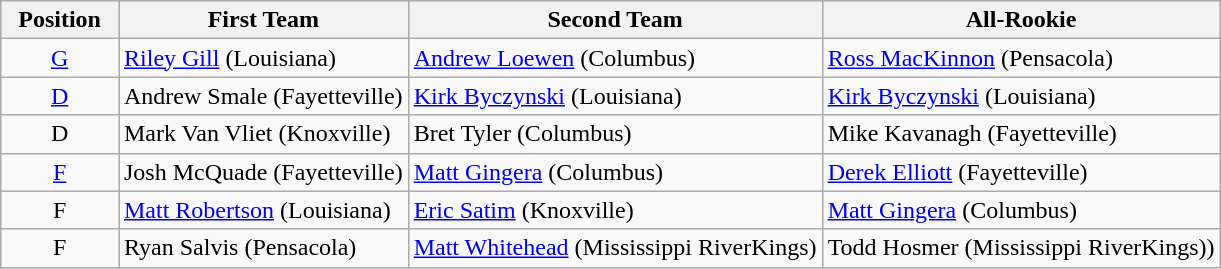<table class="wikitable">
<tr>
<th>  Position  </th>
<th>First Team</th>
<th>Second Team</th>
<th>All-Rookie</th>
</tr>
<tr>
<td align=center><a href='#'>G</a></td>
<td> <a href='#'>Riley Gill</a> (Louisiana)</td>
<td> <a href='#'>Andrew Loewen</a> (Columbus)</td>
<td> <a href='#'>Ross MacKinnon</a> (Pensacola)</td>
</tr>
<tr>
<td align=center><a href='#'>D</a></td>
<td> Andrew Smale (Fayetteville)</td>
<td> <a href='#'>Kirk Byczynski</a> (Louisiana)</td>
<td> <a href='#'>Kirk Byczynski</a> (Louisiana)</td>
</tr>
<tr>
<td align=center>D</td>
<td> Mark Van Vliet (Knoxville)</td>
<td> Bret Tyler (Columbus)</td>
<td> Mike Kavanagh (Fayetteville)</td>
</tr>
<tr>
<td align=center><a href='#'>F</a></td>
<td> Josh McQuade (Fayetteville)</td>
<td> <a href='#'>Matt Gingera</a> (Columbus)</td>
<td> <a href='#'>Derek Elliott</a> (Fayetteville)</td>
</tr>
<tr>
<td align=center>F</td>
<td> <a href='#'>Matt Robertson</a> (Louisiana)</td>
<td> <a href='#'>Eric Satim</a> (Knoxville)</td>
<td> <a href='#'>Matt Gingera</a> (Columbus)</td>
</tr>
<tr>
<td align=center>F</td>
<td> Ryan Salvis (Pensacola)</td>
<td> <a href='#'>Matt Whitehead</a> (Mississippi RiverKings)</td>
<td> Todd Hosmer (Mississippi RiverKings))</td>
</tr>
</table>
